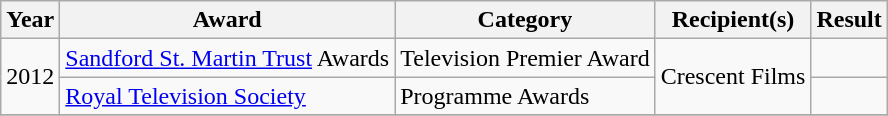<table class="wikitable sortable">
<tr>
<th>Year</th>
<th>Award</th>
<th>Category</th>
<th>Recipient(s)</th>
<th>Result</th>
</tr>
<tr>
<td rowspan="2">2012</td>
<td><a href='#'>Sandford St. Martin Trust</a> Awards</td>
<td>Television Premier Award</td>
<td rowspan="2">Crescent Films</td>
<td></td>
</tr>
<tr>
<td><a href='#'>Royal Television Society</a></td>
<td>Programme Awards</td>
<td></td>
</tr>
<tr>
</tr>
</table>
